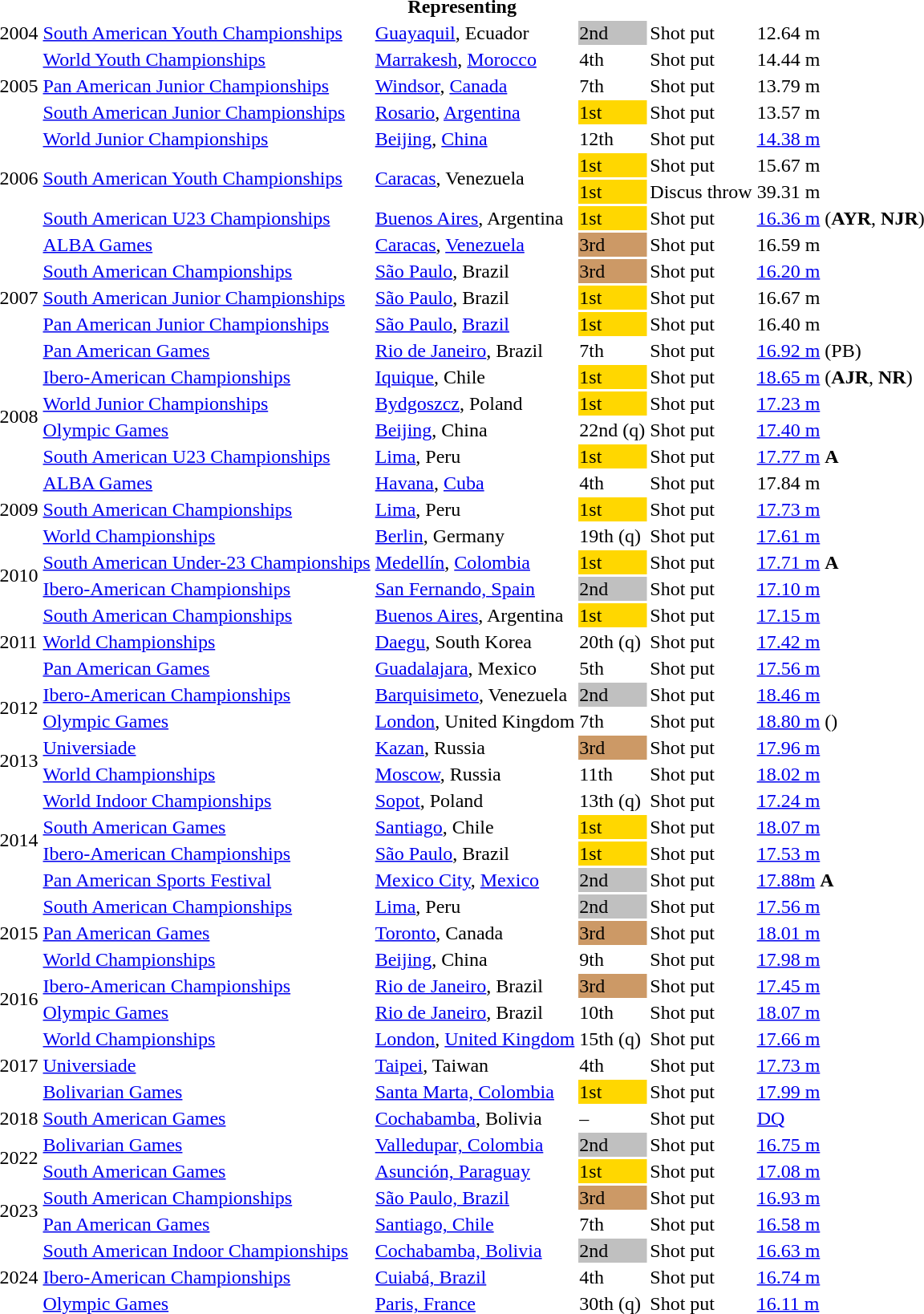<table>
<tr>
<th colspan="6">Representing </th>
</tr>
<tr>
<td>2004</td>
<td><a href='#'>South American Youth Championships</a></td>
<td><a href='#'>Guayaquil</a>, Ecuador</td>
<td bgcolor="silver">2nd</td>
<td>Shot put</td>
<td>12.64 m</td>
</tr>
<tr>
<td rowspan=3>2005</td>
<td><a href='#'>World Youth Championships</a></td>
<td><a href='#'>Marrakesh</a>, <a href='#'>Morocco</a></td>
<td>4th</td>
<td>Shot put</td>
<td>14.44 m</td>
</tr>
<tr>
<td><a href='#'>Pan American Junior Championships</a></td>
<td><a href='#'>Windsor</a>, <a href='#'>Canada</a></td>
<td>7th</td>
<td>Shot put</td>
<td>13.79 m</td>
</tr>
<tr>
<td><a href='#'>South American Junior Championships</a></td>
<td><a href='#'>Rosario</a>, <a href='#'>Argentina</a></td>
<td bgcolor=gold>1st</td>
<td>Shot put</td>
<td>13.57 m</td>
</tr>
<tr>
<td rowspan=4>2006</td>
<td><a href='#'>World Junior Championships</a></td>
<td><a href='#'>Beijing</a>, <a href='#'>China</a></td>
<td>12th</td>
<td>Shot put</td>
<td><a href='#'>14.38 m</a></td>
</tr>
<tr>
<td rowspan=2><a href='#'>South American Youth Championships</a></td>
<td rowspan=2><a href='#'>Caracas</a>, Venezuela</td>
<td bgcolor="gold">1st</td>
<td>Shot put</td>
<td>15.67 m</td>
</tr>
<tr>
<td bgcolor="gold">1st</td>
<td>Discus throw</td>
<td>39.31 m</td>
</tr>
<tr>
<td><a href='#'>South American U23 Championships</a></td>
<td><a href='#'>Buenos Aires</a>, Argentina</td>
<td bgcolor="gold">1st</td>
<td>Shot put</td>
<td><a href='#'>16.36 m</a> (<strong>AYR</strong>, <strong>NJR</strong>)</td>
</tr>
<tr>
<td rowspan=5>2007</td>
<td><a href='#'>ALBA Games</a></td>
<td><a href='#'>Caracas</a>, <a href='#'>Venezuela</a></td>
<td bgcolor=cc9966>3rd</td>
<td>Shot put</td>
<td>16.59 m</td>
</tr>
<tr>
<td><a href='#'>South American Championships</a></td>
<td><a href='#'>São Paulo</a>, Brazil</td>
<td bgcolor="cc9966">3rd</td>
<td>Shot put</td>
<td><a href='#'>16.20 m</a></td>
</tr>
<tr>
<td><a href='#'>South American Junior Championships</a></td>
<td><a href='#'>São Paulo</a>, Brazil</td>
<td bgcolor="gold">1st</td>
<td>Shot put</td>
<td>16.67 m</td>
</tr>
<tr>
<td><a href='#'>Pan American Junior Championships</a></td>
<td><a href='#'>São Paulo</a>, <a href='#'>Brazil</a></td>
<td bgcolor=gold>1st</td>
<td>Shot put</td>
<td>16.40 m</td>
</tr>
<tr>
<td><a href='#'>Pan American Games</a></td>
<td><a href='#'>Rio de Janeiro</a>, Brazil</td>
<td>7th</td>
<td>Shot put</td>
<td><a href='#'>16.92 m</a> (PB)</td>
</tr>
<tr>
<td rowspan=4>2008</td>
<td><a href='#'>Ibero-American Championships</a></td>
<td><a href='#'>Iquique</a>, Chile</td>
<td bgcolor="gold">1st</td>
<td>Shot put</td>
<td><a href='#'>18.65 m</a> (<strong>AJR</strong>, <strong>NR</strong>)</td>
</tr>
<tr>
<td><a href='#'>World Junior Championships</a></td>
<td><a href='#'>Bydgoszcz</a>, Poland</td>
<td bgcolor="gold">1st</td>
<td>Shot put</td>
<td><a href='#'>17.23 m</a></td>
</tr>
<tr>
<td><a href='#'>Olympic Games</a></td>
<td><a href='#'>Beijing</a>, China</td>
<td>22nd (q)</td>
<td>Shot put</td>
<td><a href='#'>17.40 m</a></td>
</tr>
<tr>
<td><a href='#'>South American U23 Championships</a></td>
<td><a href='#'>Lima</a>, Peru</td>
<td bgcolor="gold">1st</td>
<td>Shot put</td>
<td><a href='#'>17.77 m</a> <strong>A</strong></td>
</tr>
<tr>
<td rowspan=3>2009</td>
<td><a href='#'>ALBA Games</a></td>
<td><a href='#'>Havana</a>, <a href='#'>Cuba</a></td>
<td>4th</td>
<td>Shot put</td>
<td>17.84 m</td>
</tr>
<tr>
<td><a href='#'>South American Championships</a></td>
<td><a href='#'>Lima</a>, Peru</td>
<td bgcolor="gold">1st</td>
<td>Shot put</td>
<td><a href='#'>17.73 m</a></td>
</tr>
<tr>
<td><a href='#'>World Championships</a></td>
<td><a href='#'>Berlin</a>, Germany</td>
<td>19th (q)</td>
<td>Shot put</td>
<td><a href='#'>17.61 m</a></td>
</tr>
<tr>
<td rowspan=2>2010</td>
<td><a href='#'>South American Under-23 Championships</a></td>
<td><a href='#'>Medellín</a>, <a href='#'>Colombia</a></td>
<td bgcolor=gold>1st</td>
<td>Shot put</td>
<td><a href='#'>17.71 m</a> <strong>A</strong></td>
</tr>
<tr>
<td><a href='#'>Ibero-American Championships</a></td>
<td><a href='#'>San Fernando, Spain</a></td>
<td bgcolor="silver">2nd</td>
<td>Shot put</td>
<td><a href='#'>17.10 m</a></td>
</tr>
<tr>
<td rowspan=3>2011</td>
<td><a href='#'>South American Championships</a></td>
<td><a href='#'>Buenos Aires</a>, Argentina</td>
<td bgcolor="gold">1st</td>
<td>Shot put</td>
<td><a href='#'>17.15 m</a></td>
</tr>
<tr>
<td><a href='#'>World Championships</a></td>
<td><a href='#'>Daegu</a>, South Korea</td>
<td>20th (q)</td>
<td>Shot put</td>
<td><a href='#'>17.42 m</a></td>
</tr>
<tr>
<td><a href='#'>Pan American Games</a></td>
<td><a href='#'>Guadalajara</a>, Mexico</td>
<td>5th</td>
<td>Shot put</td>
<td><a href='#'>17.56 m</a></td>
</tr>
<tr>
<td rowspan=2>2012</td>
<td><a href='#'>Ibero-American Championships</a></td>
<td><a href='#'>Barquisimeto</a>, Venezuela</td>
<td bgcolor="silver">2nd</td>
<td>Shot put</td>
<td><a href='#'>18.46 m</a></td>
</tr>
<tr>
<td><a href='#'>Olympic Games</a></td>
<td><a href='#'>London</a>, United Kingdom</td>
<td>7th</td>
<td>Shot put</td>
<td><a href='#'>18.80 m</a> (<strong></strong>)</td>
</tr>
<tr>
<td rowspan=2>2013</td>
<td><a href='#'>Universiade</a></td>
<td><a href='#'>Kazan</a>, Russia</td>
<td bgcolor=cc9966>3rd</td>
<td>Shot put</td>
<td><a href='#'>17.96 m</a></td>
</tr>
<tr>
<td><a href='#'>World Championships</a></td>
<td><a href='#'>Moscow</a>, Russia</td>
<td>11th</td>
<td>Shot put</td>
<td><a href='#'>18.02 m</a></td>
</tr>
<tr>
<td rowspan=4>2014</td>
<td><a href='#'>World Indoor Championships</a></td>
<td><a href='#'>Sopot</a>, Poland</td>
<td>13th (q)</td>
<td>Shot put</td>
<td><a href='#'>17.24 m</a></td>
</tr>
<tr>
<td><a href='#'>South American Games</a></td>
<td><a href='#'>Santiago</a>, Chile</td>
<td bgcolor="gold">1st</td>
<td>Shot put</td>
<td><a href='#'>18.07 m</a></td>
</tr>
<tr>
<td><a href='#'>Ibero-American Championships</a></td>
<td><a href='#'>São Paulo</a>, Brazil</td>
<td bgcolor="gold">1st</td>
<td>Shot put</td>
<td><a href='#'>17.53 m</a></td>
</tr>
<tr>
<td><a href='#'>Pan American Sports Festival</a></td>
<td><a href='#'>Mexico City</a>, <a href='#'>Mexico</a></td>
<td bgcolor=silver>2nd</td>
<td>Shot put</td>
<td><a href='#'>17.88m</a> <strong>A</strong></td>
</tr>
<tr>
<td rowspan=3>2015</td>
<td><a href='#'>South American Championships</a></td>
<td><a href='#'>Lima</a>, Peru</td>
<td bgcolor=silver>2nd</td>
<td>Shot put</td>
<td><a href='#'>17.56 m</a></td>
</tr>
<tr>
<td><a href='#'>Pan American Games</a></td>
<td><a href='#'>Toronto</a>, Canada</td>
<td bgcolor=cc9966>3rd</td>
<td>Shot put</td>
<td><a href='#'>18.01 m</a></td>
</tr>
<tr>
<td><a href='#'>World Championships</a></td>
<td><a href='#'>Beijing</a>, China</td>
<td>9th</td>
<td>Shot put</td>
<td><a href='#'>17.98 m</a></td>
</tr>
<tr>
<td rowspan=2>2016</td>
<td><a href='#'>Ibero-American Championships</a></td>
<td><a href='#'>Rio de Janeiro</a>, Brazil</td>
<td bgcolor=cc9966>3rd</td>
<td>Shot put</td>
<td><a href='#'>17.45 m</a></td>
</tr>
<tr>
<td><a href='#'>Olympic Games</a></td>
<td><a href='#'>Rio de Janeiro</a>, Brazil</td>
<td>10th</td>
<td>Shot put</td>
<td><a href='#'>18.07 m</a></td>
</tr>
<tr>
<td rowspan=3>2017</td>
<td><a href='#'>World Championships</a></td>
<td><a href='#'>London</a>, <a href='#'>United Kingdom</a></td>
<td>15th (q)</td>
<td>Shot put</td>
<td><a href='#'>17.66 m</a></td>
</tr>
<tr>
<td><a href='#'>Universiade</a></td>
<td><a href='#'>Taipei</a>, Taiwan</td>
<td>4th</td>
<td>Shot put</td>
<td><a href='#'>17.73 m</a></td>
</tr>
<tr>
<td><a href='#'>Bolivarian Games</a></td>
<td><a href='#'>Santa Marta, Colombia</a></td>
<td bgcolor=gold>1st</td>
<td>Shot put</td>
<td><a href='#'>17.99 m</a></td>
</tr>
<tr>
<td>2018</td>
<td><a href='#'>South American Games</a></td>
<td><a href='#'>Cochabamba</a>, Bolivia</td>
<td>–</td>
<td>Shot put</td>
<td><a href='#'>DQ</a></td>
</tr>
<tr>
<td rowspan=2>2022</td>
<td><a href='#'>Bolivarian Games</a></td>
<td><a href='#'>Valledupar, Colombia</a></td>
<td bgcolor=silver>2nd</td>
<td>Shot put</td>
<td><a href='#'>16.75 m</a></td>
</tr>
<tr>
<td><a href='#'>South American Games</a></td>
<td><a href='#'>Asunción, Paraguay</a></td>
<td bgcolor=gold>1st</td>
<td>Shot put</td>
<td><a href='#'>17.08 m</a></td>
</tr>
<tr>
<td rowspan=2>2023</td>
<td><a href='#'>South American Championships</a></td>
<td><a href='#'>São Paulo, Brazil</a></td>
<td bgcolor=cc9966>3rd</td>
<td>Shot put</td>
<td><a href='#'>16.93 m</a></td>
</tr>
<tr>
<td><a href='#'>Pan American Games</a></td>
<td><a href='#'>Santiago, Chile</a></td>
<td>7th</td>
<td>Shot put</td>
<td><a href='#'>16.58 m</a></td>
</tr>
<tr>
<td rowspan=3>2024</td>
<td><a href='#'>South American Indoor Championships</a></td>
<td><a href='#'>Cochabamba, Bolivia</a></td>
<td bgcolor=silver>2nd</td>
<td>Shot put</td>
<td><a href='#'>16.63 m</a></td>
</tr>
<tr>
<td><a href='#'>Ibero-American Championships</a></td>
<td><a href='#'>Cuiabá, Brazil</a></td>
<td>4th</td>
<td>Shot put</td>
<td><a href='#'>16.74 m</a></td>
</tr>
<tr>
<td><a href='#'>Olympic Games</a></td>
<td><a href='#'>Paris, France</a></td>
<td>30th (q)</td>
<td>Shot put</td>
<td><a href='#'>16.11 m</a></td>
</tr>
</table>
